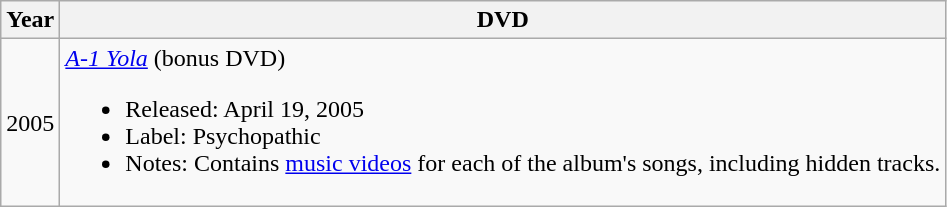<table class="wikitable">
<tr>
<th>Year</th>
<th>DVD</th>
</tr>
<tr>
<td>2005</td>
<td><em><a href='#'>A-1 Yola</a></em> (bonus DVD)<br><ul><li>Released: April 19, 2005</li><li>Label: Psychopathic</li><li>Notes: Contains <a href='#'>music videos</a> for each of the album's songs, including hidden tracks.</li></ul></td>
</tr>
</table>
